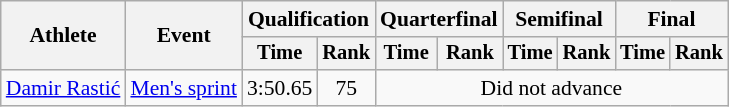<table class="wikitable" style="font-size:90%">
<tr>
<th rowspan="2">Athlete</th>
<th rowspan="2">Event</th>
<th colspan="2">Qualification</th>
<th colspan="2">Quarterfinal</th>
<th colspan="2">Semifinal</th>
<th colspan="2">Final</th>
</tr>
<tr style="font-size:95%">
<th>Time</th>
<th>Rank</th>
<th>Time</th>
<th>Rank</th>
<th>Time</th>
<th>Rank</th>
<th>Time</th>
<th>Rank</th>
</tr>
<tr align=center>
<td align=left><a href='#'>Damir Rastić</a></td>
<td align=left><a href='#'>Men's sprint</a></td>
<td>3:50.65</td>
<td>75</td>
<td colspan=6>Did not advance</td>
</tr>
</table>
